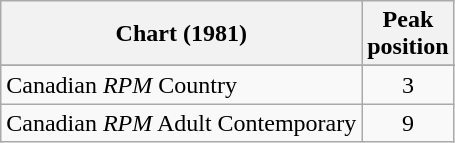<table class="wikitable sortable">
<tr>
<th align="center">Chart (1981)</th>
<th align="center">Peak<br>position</th>
</tr>
<tr>
</tr>
<tr>
</tr>
<tr>
</tr>
<tr>
<td>Canadian <em>RPM</em> Country</td>
<td align="center">3</td>
</tr>
<tr>
<td>Canadian <em>RPM</em> Adult Contemporary</td>
<td align="center">9</td>
</tr>
</table>
